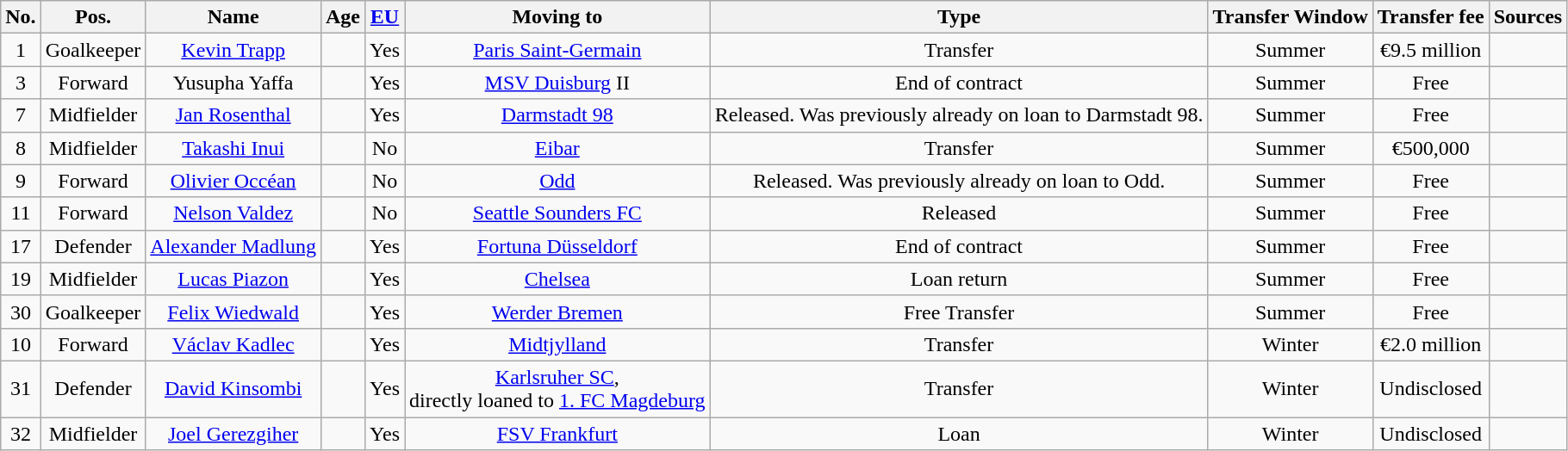<table class="wikitable" style="text-align: center">
<tr>
<th>No.</th>
<th>Pos.</th>
<th>Name</th>
<th>Age</th>
<th><a href='#'>EU</a></th>
<th>Moving to</th>
<th>Type</th>
<th>Transfer Window</th>
<th>Transfer fee</th>
<th>Sources</th>
</tr>
<tr>
<td>1</td>
<td>Goalkeeper</td>
<td><a href='#'>Kevin Trapp</a></td>
<td></td>
<td>Yes</td>
<td><a href='#'>Paris Saint-Germain</a></td>
<td>Transfer</td>
<td>Summer</td>
<td>€9.5 million</td>
<td></td>
</tr>
<tr>
<td>3</td>
<td>Forward</td>
<td>Yusupha Yaffa</td>
<td></td>
<td>Yes</td>
<td><a href='#'>MSV Duisburg</a> II</td>
<td>End of contract</td>
<td>Summer</td>
<td>Free</td>
<td></td>
</tr>
<tr>
<td>7</td>
<td>Midfielder</td>
<td><a href='#'>Jan Rosenthal</a></td>
<td></td>
<td>Yes</td>
<td><a href='#'>Darmstadt 98</a></td>
<td>Released. Was previously already on loan to Darmstadt 98.</td>
<td>Summer</td>
<td>Free</td>
<td></td>
</tr>
<tr>
<td>8</td>
<td>Midfielder</td>
<td><a href='#'>Takashi Inui</a></td>
<td></td>
<td>No</td>
<td><a href='#'>Eibar</a></td>
<td>Transfer</td>
<td>Summer</td>
<td>€500,000</td>
<td></td>
</tr>
<tr>
<td>9</td>
<td>Forward</td>
<td><a href='#'>Olivier Occéan</a></td>
<td></td>
<td>No</td>
<td><a href='#'>Odd</a></td>
<td>Released. Was previously already on loan to Odd.</td>
<td>Summer</td>
<td>Free</td>
<td></td>
</tr>
<tr>
<td>11</td>
<td>Forward</td>
<td><a href='#'>Nelson Valdez</a></td>
<td></td>
<td>No</td>
<td><a href='#'>Seattle Sounders FC</a></td>
<td>Released</td>
<td>Summer</td>
<td>Free</td>
<td></td>
</tr>
<tr>
<td>17</td>
<td>Defender</td>
<td><a href='#'>Alexander Madlung</a></td>
<td></td>
<td>Yes</td>
<td><a href='#'>Fortuna Düsseldorf</a></td>
<td>End of contract</td>
<td>Summer</td>
<td>Free</td>
<td></td>
</tr>
<tr>
<td>19</td>
<td>Midfielder</td>
<td><a href='#'>Lucas Piazon</a></td>
<td></td>
<td>Yes</td>
<td><a href='#'>Chelsea</a></td>
<td>Loan return</td>
<td>Summer</td>
<td>Free</td>
<td></td>
</tr>
<tr>
<td>30</td>
<td>Goalkeeper</td>
<td><a href='#'>Felix Wiedwald</a></td>
<td></td>
<td>Yes</td>
<td><a href='#'>Werder Bremen</a></td>
<td>Free Transfer</td>
<td>Summer</td>
<td>Free</td>
<td></td>
</tr>
<tr>
<td>10</td>
<td>Forward</td>
<td><a href='#'>Václav Kadlec</a></td>
<td></td>
<td>Yes</td>
<td><a href='#'>Midtjylland</a></td>
<td>Transfer</td>
<td>Winter</td>
<td>€2.0 million</td>
<td></td>
</tr>
<tr>
<td>31</td>
<td>Defender</td>
<td><a href='#'>David Kinsombi</a></td>
<td></td>
<td>Yes</td>
<td><a href='#'>Karlsruher SC</a>,<br> directly loaned to <a href='#'>1. FC Magdeburg</a></td>
<td>Transfer</td>
<td>Winter</td>
<td>Undisclosed</td>
<td></td>
</tr>
<tr>
<td>32</td>
<td>Midfielder</td>
<td><a href='#'>Joel Gerezgiher</a></td>
<td></td>
<td>Yes</td>
<td><a href='#'>FSV Frankfurt</a></td>
<td>Loan</td>
<td>Winter</td>
<td>Undisclosed</td>
<td></td>
</tr>
</table>
